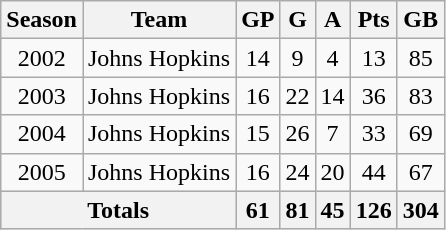<table class="wikitable" style="text-align:center">
<tr>
<th>Season</th>
<th>Team</th>
<th>GP</th>
<th>G</th>
<th>A</th>
<th>Pts</th>
<th>GB</th>
</tr>
<tr>
<td>2002</td>
<td>Johns Hopkins</td>
<td>14</td>
<td>9</td>
<td>4</td>
<td>13</td>
<td>85</td>
</tr>
<tr>
<td>2003</td>
<td>Johns Hopkins</td>
<td>16</td>
<td>22</td>
<td>14</td>
<td>36</td>
<td>83</td>
</tr>
<tr>
<td>2004</td>
<td>Johns Hopkins</td>
<td>15</td>
<td>26</td>
<td>7</td>
<td>33</td>
<td>69</td>
</tr>
<tr>
<td>2005</td>
<td>Johns Hopkins</td>
<td>16</td>
<td>24</td>
<td>20</td>
<td>44</td>
<td>67</td>
</tr>
<tr ALIGN="center" bgcolor="#e0e0e0">
<th colspan="2">Totals</th>
<th>61</th>
<th>81</th>
<th>45</th>
<th>126</th>
<th>304</th>
</tr>
</table>
